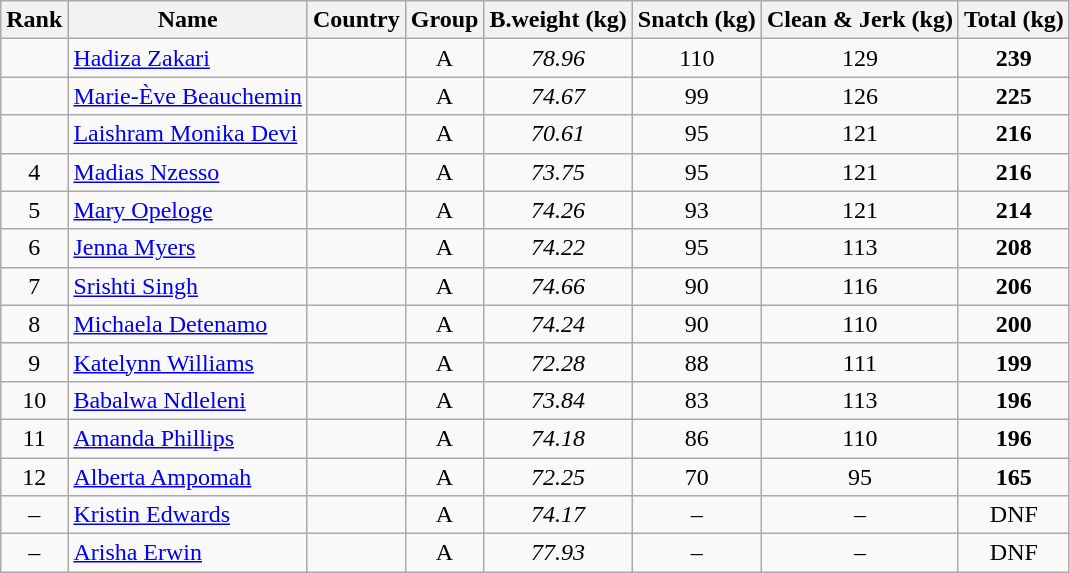<table class="wikitable sortable" style="text-align:center;">
<tr>
<th>Rank</th>
<th>Name</th>
<th>Country</th>
<th>Group</th>
<th>B.weight (kg)</th>
<th>Snatch (kg)</th>
<th>Clean & Jerk (kg)</th>
<th>Total (kg)</th>
</tr>
<tr>
<td></td>
<td align=left><a href='#'>Hadiza Zakari</a></td>
<td align=left></td>
<td>A</td>
<td><em>78.96</em></td>
<td>110</td>
<td>129</td>
<td><strong>239</strong></td>
</tr>
<tr>
<td></td>
<td align=left><a href='#'>Marie-Ève Beauchemin</a></td>
<td align=left></td>
<td>A</td>
<td><em>74.67</em></td>
<td>99</td>
<td>126</td>
<td><strong>225</strong></td>
</tr>
<tr>
<td></td>
<td align=left><a href='#'>Laishram Monika Devi</a></td>
<td align=left></td>
<td>A</td>
<td><em>70.61</em></td>
<td>95</td>
<td>121</td>
<td><strong>216</strong></td>
</tr>
<tr>
<td>4</td>
<td align=left><a href='#'>Madias Nzesso</a></td>
<td align=left></td>
<td>A</td>
<td><em>73.75</em></td>
<td>95</td>
<td>121</td>
<td><strong>216</strong></td>
</tr>
<tr>
<td>5</td>
<td align=left><a href='#'>Mary Opeloge</a></td>
<td align=left></td>
<td>A</td>
<td><em>74.26</em></td>
<td>93</td>
<td>121</td>
<td><strong>214</strong></td>
</tr>
<tr>
<td>6</td>
<td align=left><a href='#'>Jenna Myers</a></td>
<td align=left></td>
<td>A</td>
<td><em>74.22</em></td>
<td>95</td>
<td>113</td>
<td><strong>208</strong></td>
</tr>
<tr>
<td>7</td>
<td align=left><a href='#'>Srishti Singh</a></td>
<td align=left></td>
<td>A</td>
<td><em>74.66</em></td>
<td>90</td>
<td>116</td>
<td><strong>206</strong></td>
</tr>
<tr>
<td>8</td>
<td align=left><a href='#'>Michaela Detenamo</a></td>
<td align=left></td>
<td>A</td>
<td><em>74.24</em></td>
<td>90</td>
<td>110</td>
<td><strong>200</strong></td>
</tr>
<tr>
<td>9</td>
<td align=left><a href='#'>Katelynn Williams</a></td>
<td align=left></td>
<td>A</td>
<td><em>72.28</em></td>
<td>88</td>
<td>111</td>
<td><strong>199</strong></td>
</tr>
<tr>
<td>10</td>
<td align=left><a href='#'>Babalwa Ndleleni</a></td>
<td align=left></td>
<td>A</td>
<td><em>73.84</em></td>
<td>83</td>
<td>113</td>
<td><strong>196</strong></td>
</tr>
<tr>
<td>11</td>
<td align=left><a href='#'>Amanda Phillips</a></td>
<td align=left></td>
<td>A</td>
<td><em>74.18</em></td>
<td>86</td>
<td>110</td>
<td><strong>196</strong></td>
</tr>
<tr>
<td>12</td>
<td align=left><a href='#'>Alberta Ampomah</a></td>
<td align=left></td>
<td>A</td>
<td><em>72.25</em></td>
<td>70</td>
<td>95</td>
<td><strong>165</strong></td>
</tr>
<tr>
<td>–</td>
<td align=left><a href='#'>Kristin Edwards</a></td>
<td align=left></td>
<td>A</td>
<td><em>74.17</em></td>
<td>–</td>
<td>–</td>
<td>DNF</td>
</tr>
<tr>
<td>–</td>
<td align=left><a href='#'>Arisha Erwin</a></td>
<td align=left></td>
<td>A</td>
<td><em>77.93</em></td>
<td>–</td>
<td>–</td>
<td>DNF</td>
</tr>
</table>
